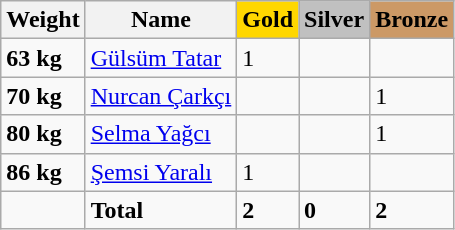<table class="wikitable">
<tr>
<th>Weight</th>
<th>Name</th>
<th style="background-color:gold">Gold</th>
<th style="background-color:silver">Silver</th>
<th style="background-color:#CC9966">Bronze</th>
</tr>
<tr>
<td><strong>63 kg</strong></td>
<td><a href='#'>Gülsüm Tatar</a></td>
<td>1</td>
<td></td>
<td></td>
</tr>
<tr>
<td><strong>70 kg</strong></td>
<td><a href='#'>Nurcan Çarkçı</a></td>
<td></td>
<td></td>
<td>1</td>
</tr>
<tr>
<td><strong>80 kg</strong></td>
<td><a href='#'>Selma Yağcı</a></td>
<td></td>
<td></td>
<td>1</td>
</tr>
<tr>
<td><strong>86 kg</strong></td>
<td><a href='#'>Şemsi Yaralı</a></td>
<td>1</td>
<td></td>
<td></td>
</tr>
<tr>
<td></td>
<td><strong>Total</strong></td>
<td><strong>2</strong></td>
<td><strong> 0</strong></td>
<td><strong>2</strong></td>
</tr>
</table>
